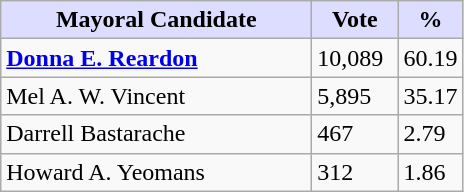<table class="wikitable">
<tr>
<th style="background:#ddf; width:200px;">Mayoral Candidate</th>
<th style="background:#ddf; width:50px;">Vote</th>
<th style="background:#ddf; width:30px;">%</th>
</tr>
<tr>
<td><strong><a href='#'>Donna E. Reardon</a></strong></td>
<td>10,089</td>
<td>60.19</td>
</tr>
<tr>
<td>Mel A. W. Vincent</td>
<td>5,895</td>
<td>35.17</td>
</tr>
<tr>
<td>Darrell Bastarache</td>
<td>467</td>
<td>2.79</td>
</tr>
<tr>
<td>Howard A. Yeomans</td>
<td>312</td>
<td>1.86</td>
</tr>
</table>
